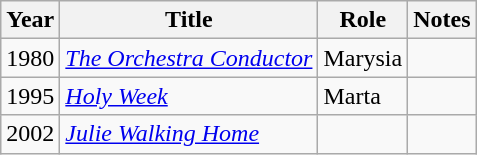<table class="wikitable sortable">
<tr>
<th>Year</th>
<th>Title</th>
<th>Role</th>
<th class="unsortable">Notes</th>
</tr>
<tr>
<td>1980</td>
<td><em><a href='#'>The Orchestra Conductor</a></em></td>
<td>Marysia</td>
<td></td>
</tr>
<tr>
<td>1995</td>
<td><em><a href='#'>Holy Week</a></em></td>
<td>Marta</td>
<td></td>
</tr>
<tr>
<td>2002</td>
<td><em><a href='#'>Julie Walking Home</a></em></td>
<td></td>
<td></td>
</tr>
</table>
